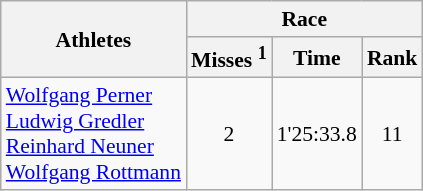<table class="wikitable" border="1" style="font-size:90%">
<tr>
<th rowspan=2>Athletes</th>
<th colspan=3>Race</th>
</tr>
<tr>
<th>Misses <sup>1</sup></th>
<th>Time</th>
<th>Rank</th>
</tr>
<tr>
<td><a href='#'>Wolfgang Perner</a><br><a href='#'>Ludwig Gredler</a><br><a href='#'>Reinhard Neuner</a><br><a href='#'>Wolfgang Rottmann</a></td>
<td align=center>2</td>
<td align=center>1'25:33.8</td>
<td align=center>11</td>
</tr>
</table>
